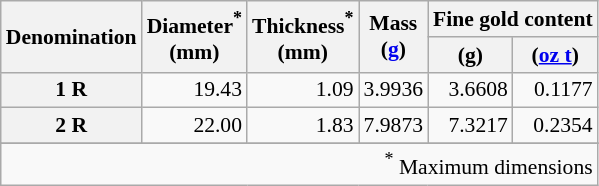<table class="wikitable" style="font-size:90%; text-align:right;">
<tr>
<th rowspan=2>Denomination</th>
<th rowspan=2>Diameter<sup>*</sup><br> (mm)</th>
<th rowspan=2>Thickness<sup>*</sup><br> (mm)</th>
<th rowspan=2>Mass<br> (<a href='#'>g</a>)</th>
<th colspan=2>Fine gold content</th>
</tr>
<tr>
<th>(g)</th>
<th>(<a href='#'>oz t</a>)</th>
</tr>
<tr>
<th>1 R</th>
<td>19.43</td>
<td>1.09</td>
<td>3.9936</td>
<td>3.6608</td>
<td>0.1177</td>
</tr>
<tr>
<th>2 R</th>
<td>22.00</td>
<td>1.83</td>
<td>7.9873</td>
<td>7.3217</td>
<td>0.2354</td>
</tr>
<tr>
</tr>
<tr>
<td colspan=6><sup>*</sup> Maximum dimensions</td>
</tr>
</table>
